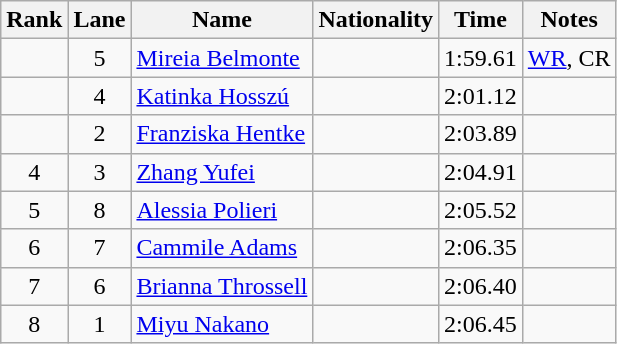<table class="wikitable sortable" style="text-align:center">
<tr>
<th>Rank</th>
<th>Lane</th>
<th>Name</th>
<th>Nationality</th>
<th>Time</th>
<th>Notes</th>
</tr>
<tr>
<td></td>
<td>5</td>
<td align=left><a href='#'>Mireia Belmonte</a></td>
<td align=left></td>
<td>1:59.61</td>
<td><a href='#'>WR</a>, CR</td>
</tr>
<tr>
<td></td>
<td>4</td>
<td align=left><a href='#'>Katinka Hosszú</a></td>
<td align=left></td>
<td>2:01.12</td>
<td></td>
</tr>
<tr>
<td></td>
<td>2</td>
<td align=left><a href='#'>Franziska Hentke</a></td>
<td align=left></td>
<td>2:03.89</td>
<td></td>
</tr>
<tr>
<td>4</td>
<td>3</td>
<td align=left><a href='#'>Zhang Yufei</a></td>
<td align=left></td>
<td>2:04.91</td>
<td></td>
</tr>
<tr>
<td>5</td>
<td>8</td>
<td align=left><a href='#'>Alessia Polieri</a></td>
<td align=left></td>
<td>2:05.52</td>
<td></td>
</tr>
<tr>
<td>6</td>
<td>7</td>
<td align=left><a href='#'>Cammile Adams</a></td>
<td align=left></td>
<td>2:06.35</td>
<td></td>
</tr>
<tr>
<td>7</td>
<td>6</td>
<td align=left><a href='#'>Brianna Throssell</a></td>
<td align=left></td>
<td>2:06.40</td>
<td></td>
</tr>
<tr>
<td>8</td>
<td>1</td>
<td align=left><a href='#'>Miyu Nakano</a></td>
<td align=left></td>
<td>2:06.45</td>
<td></td>
</tr>
</table>
